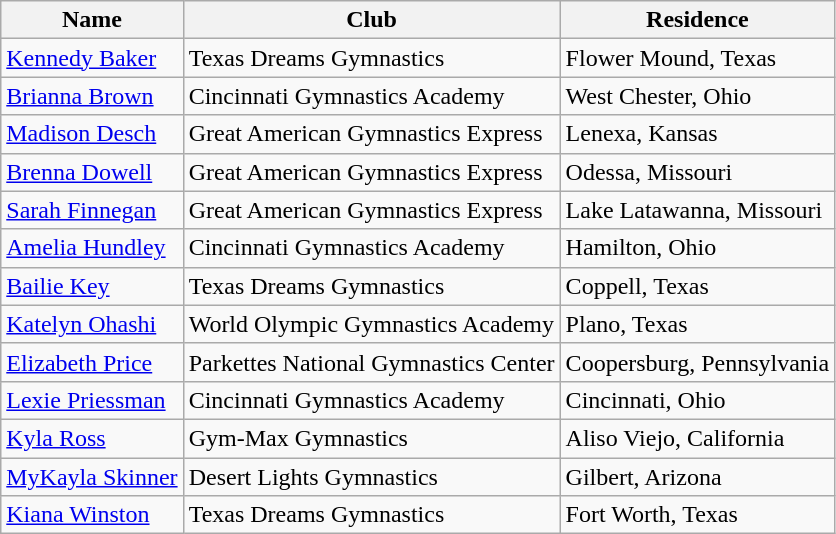<table class="wikitable">
<tr>
<th>Name</th>
<th>Club</th>
<th>Residence</th>
</tr>
<tr>
<td><a href='#'>Kennedy Baker</a></td>
<td>Texas Dreams Gymnastics</td>
<td>Flower Mound, Texas</td>
</tr>
<tr>
<td><a href='#'>Brianna Brown</a></td>
<td>Cincinnati Gymnastics Academy</td>
<td>West Chester, Ohio</td>
</tr>
<tr>
<td><a href='#'>Madison Desch</a></td>
<td>Great American Gymnastics Express</td>
<td>Lenexa, Kansas</td>
</tr>
<tr>
<td><a href='#'>Brenna Dowell</a></td>
<td>Great American Gymnastics Express</td>
<td>Odessa, Missouri</td>
</tr>
<tr>
<td><a href='#'>Sarah Finnegan</a></td>
<td>Great American Gymnastics Express</td>
<td>Lake Latawanna, Missouri</td>
</tr>
<tr>
<td><a href='#'>Amelia Hundley</a></td>
<td>Cincinnati Gymnastics Academy</td>
<td>Hamilton, Ohio</td>
</tr>
<tr>
<td><a href='#'>Bailie Key</a></td>
<td>Texas Dreams Gymnastics</td>
<td>Coppell, Texas</td>
</tr>
<tr>
<td><a href='#'>Katelyn Ohashi</a></td>
<td>World Olympic Gymnastics Academy</td>
<td>Plano, Texas</td>
</tr>
<tr>
<td><a href='#'>Elizabeth Price</a></td>
<td>Parkettes National Gymnastics Center</td>
<td>Coopersburg, Pennsylvania</td>
</tr>
<tr>
<td><a href='#'>Lexie Priessman</a></td>
<td>Cincinnati Gymnastics Academy</td>
<td>Cincinnati, Ohio</td>
</tr>
<tr>
<td><a href='#'>Kyla Ross</a></td>
<td>Gym-Max Gymnastics</td>
<td>Aliso Viejo, California</td>
</tr>
<tr>
<td><a href='#'>MyKayla Skinner</a></td>
<td>Desert Lights Gymnastics</td>
<td>Gilbert, Arizona</td>
</tr>
<tr>
<td><a href='#'>Kiana Winston</a></td>
<td>Texas Dreams Gymnastics</td>
<td>Fort Worth, Texas</td>
</tr>
</table>
